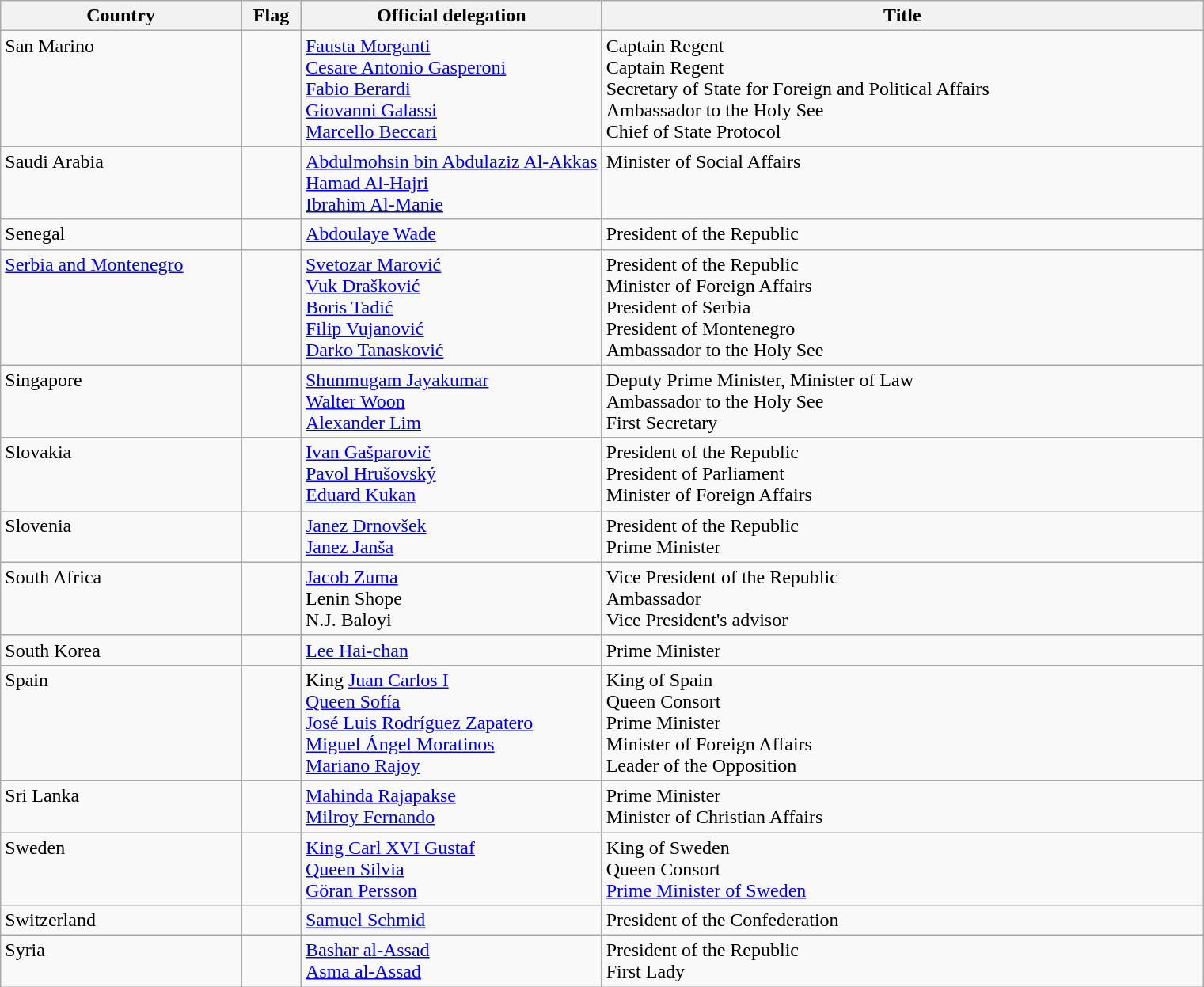<table class="wikitable">
<tr>
<th style="width:20%;">Country</th>
<th>Flag</th>
<th style="width:25%;">Official delegation</th>
<th style="width:50%;">Title</th>
</tr>
<tr valign="top">
<td>San Marino</td>
<td></td>
<td><a href='#'>Fausta Morganti</a><br><a href='#'>Cesare Antonio Gasperoni</a><br><a href='#'>Fabio Berardi</a><br><a href='#'>Giovanni Galassi</a><br><a href='#'>Marcello Beccari</a></td>
<td>Captain Regent<br>Captain Regent<br>Secretary of State for Foreign and Political Affairs <br>Ambassador to the Holy See <br>Chief of State Protocol</td>
</tr>
<tr valign="top">
<td>Saudi Arabia</td>
<td></td>
<td><a href='#'>Abdulmohsin bin Abdulaziz Al-Akkas</a> <br> <a href='#'>Hamad Al-Hajri</a> <br> <a href='#'>Ibrahim Al-Manie</a></td>
<td>Minister of Social Affairs  <br>  <br></td>
</tr>
<tr valign="top">
<td>Senegal</td>
<td></td>
<td><a href='#'>Abdoulaye Wade</a></td>
<td>President of the Republic</td>
</tr>
<tr valign="top">
<td><a href='#'>Serbia and Montenegro</a></td>
<td></td>
<td><a href='#'>Svetozar Marović</a><br><a href='#'>Vuk Drašković</a><br><a href='#'>Boris Tadić</a><br><a href='#'>Filip Vujanović</a><br><a href='#'>Darko Tanasković</a></td>
<td>President of the Republic<br>Minister of Foreign Affairs<br>President of Serbia<br>President of Montenegro<br>Ambassador to the Holy See</td>
</tr>
<tr valign="top">
<td>Singapore</td>
<td></td>
<td><a href='#'>Shunmugam Jayakumar</a><br><a href='#'>Walter Woon</a><br><a href='#'>Alexander Lim</a></td>
<td>Deputy Prime Minister, Minister of Law<br>Ambassador to the Holy See<br>First Secretary</td>
</tr>
<tr valign="top">
<td>Slovakia</td>
<td></td>
<td><a href='#'>Ivan Gašparovič</a><br><a href='#'>Pavol Hrušovský</a><br><a href='#'>Eduard Kukan</a></td>
<td>President of the Republic<br>President of Parliament<br>Minister of Foreign Affairs</td>
</tr>
<tr valign="top">
<td>Slovenia</td>
<td></td>
<td><a href='#'>Janez Drnovšek</a><br><a href='#'>Janez Janša</a></td>
<td>President of the Republic<br>Prime Minister</td>
</tr>
<tr valign="top">
<td>South Africa</td>
<td></td>
<td><a href='#'>Jacob Zuma</a><br>Lenin Shope<br>N.J. Baloyi</td>
<td>Vice President of the Republic <br> Ambassador <br> Vice President's advisor</td>
</tr>
<tr valign="top">
<td>South Korea</td>
<td></td>
<td><a href='#'>Lee Hai-chan</a></td>
<td>Prime Minister</td>
</tr>
<tr valign="top">
<td>Spain</td>
<td></td>
<td>King <a href='#'>Juan Carlos I</a><br><a href='#'>Queen Sofía</a><br><a href='#'>José Luis Rodríguez Zapatero</a><br><a href='#'>Miguel Ángel Moratinos</a><br><a href='#'>Mariano Rajoy</a></td>
<td>King of Spain<br>Queen Consort<br>Prime Minister<br>Minister of Foreign Affairs<br>Leader of the Opposition</td>
</tr>
<tr valign="top">
<td>Sri Lanka</td>
<td></td>
<td><a href='#'>Mahinda Rajapakse</a><br><a href='#'>Milroy Fernando</a></td>
<td>Prime Minister<br>Minister of Christian Affairs</td>
</tr>
<tr valign="top">
<td>Sweden</td>
<td></td>
<td><a href='#'>King Carl XVI Gustaf</a><br><a href='#'>Queen Silvia</a><br><a href='#'>Göran Persson</a></td>
<td>King of Sweden<br>Queen Consort<br><a href='#'>Prime Minister of Sweden</a></td>
</tr>
<tr valign="top">
<td>Switzerland</td>
<td></td>
<td><a href='#'>Samuel Schmid</a></td>
<td>President of the Confederation</td>
</tr>
<tr valign="top">
<td>Syria</td>
<td></td>
<td><a href='#'>Bashar al-Assad</a><br><a href='#'>Asma al-Assad</a></td>
<td>President of the Republic<br>First Lady</td>
</tr>
</table>
